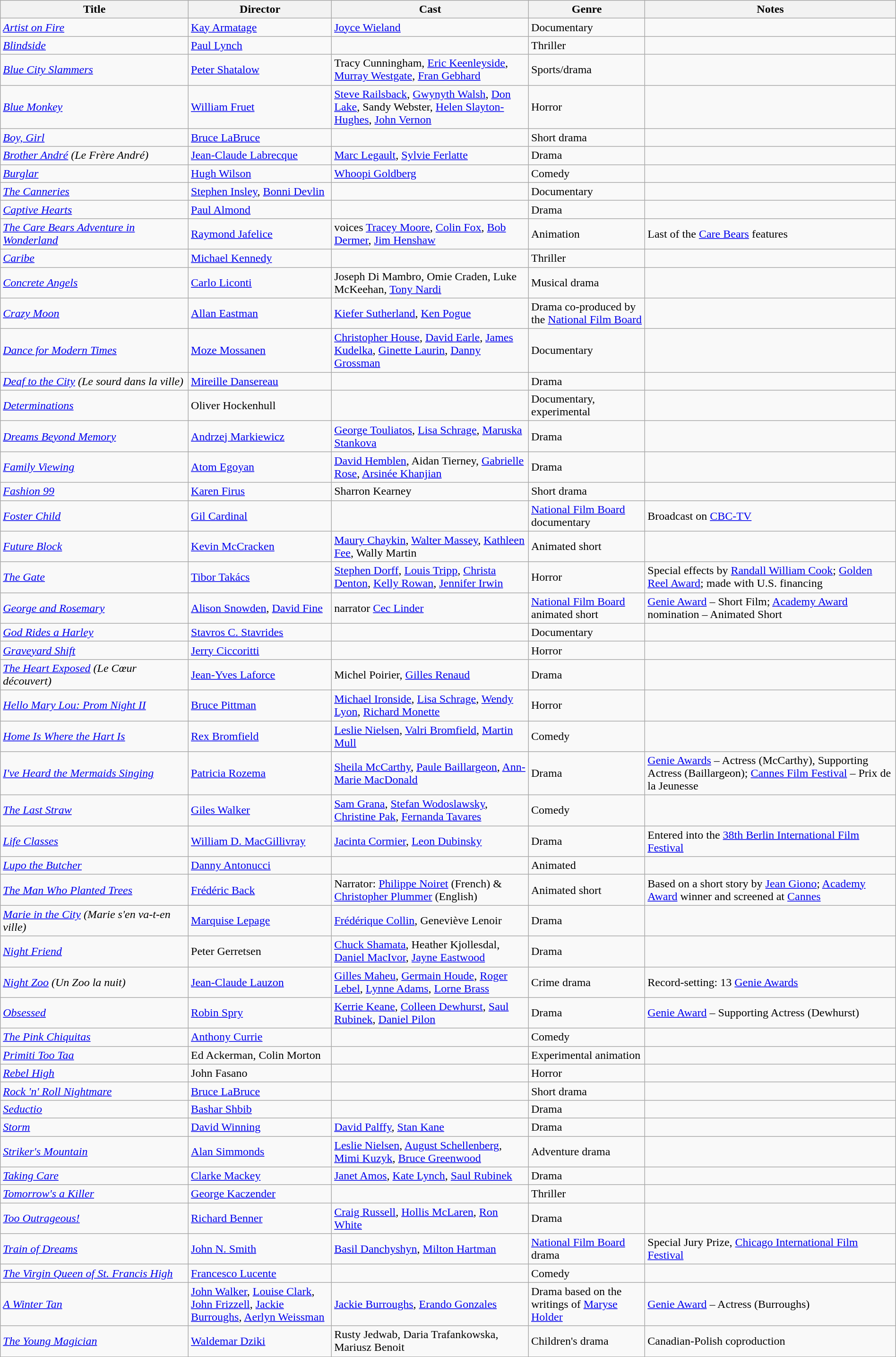<table class="wikitable" style="width:100%;">
<tr>
<th style="width:21%;">Title</th>
<th style="width:16%;">Director</th>
<th style="width:22%;">Cast</th>
<th style="width:13%;">Genre</th>
<th style="width:28%;">Notes</th>
</tr>
<tr>
<td><em><a href='#'>Artist on Fire</a></em></td>
<td><a href='#'>Kay Armatage</a></td>
<td><a href='#'>Joyce Wieland</a></td>
<td>Documentary</td>
<td></td>
</tr>
<tr>
<td><em><a href='#'>Blindside</a></em></td>
<td><a href='#'>Paul Lynch</a></td>
<td></td>
<td>Thriller</td>
<td></td>
</tr>
<tr>
<td><em><a href='#'>Blue City Slammers</a></em></td>
<td><a href='#'>Peter Shatalow</a></td>
<td>Tracy Cunningham, <a href='#'>Eric Keenleyside</a>, <a href='#'>Murray Westgate</a>, <a href='#'>Fran Gebhard</a></td>
<td>Sports/drama</td>
<td></td>
</tr>
<tr>
<td><em><a href='#'>Blue Monkey</a></em></td>
<td><a href='#'>William Fruet</a></td>
<td><a href='#'>Steve Railsback</a>, <a href='#'>Gwynyth Walsh</a>, <a href='#'>Don Lake</a>, Sandy Webster, <a href='#'>Helen Slayton-Hughes</a>, <a href='#'>John Vernon</a></td>
<td>Horror</td>
<td></td>
</tr>
<tr>
<td><em><a href='#'>Boy, Girl</a></em></td>
<td><a href='#'>Bruce LaBruce</a></td>
<td></td>
<td>Short drama</td>
<td></td>
</tr>
<tr>
<td><em><a href='#'>Brother André</a> (Le Frère André)</em></td>
<td><a href='#'>Jean-Claude Labrecque</a></td>
<td><a href='#'>Marc Legault</a>, <a href='#'>Sylvie Ferlatte</a></td>
<td>Drama</td>
<td></td>
</tr>
<tr>
<td><em><a href='#'>Burglar</a></em></td>
<td><a href='#'>Hugh Wilson</a></td>
<td><a href='#'>Whoopi Goldberg</a></td>
<td>Comedy</td>
<td></td>
</tr>
<tr>
<td><em><a href='#'>The Canneries</a></em></td>
<td><a href='#'>Stephen Insley</a>, <a href='#'>Bonni Devlin</a></td>
<td></td>
<td>Documentary</td>
<td></td>
</tr>
<tr>
<td><em><a href='#'>Captive Hearts</a></em></td>
<td><a href='#'>Paul Almond</a></td>
<td></td>
<td>Drama</td>
<td></td>
</tr>
<tr>
<td><em><a href='#'>The Care Bears Adventure in Wonderland</a></em></td>
<td><a href='#'>Raymond Jafelice</a></td>
<td>voices <a href='#'>Tracey Moore</a>, <a href='#'>Colin Fox</a>, <a href='#'>Bob Dermer</a>, <a href='#'>Jim Henshaw</a></td>
<td>Animation</td>
<td>Last of the <a href='#'>Care Bears</a> features</td>
</tr>
<tr>
<td><em><a href='#'>Caribe</a></em></td>
<td><a href='#'>Michael Kennedy</a></td>
<td></td>
<td>Thriller</td>
<td></td>
</tr>
<tr>
<td><em><a href='#'>Concrete Angels</a></em></td>
<td><a href='#'>Carlo Liconti</a></td>
<td>Joseph Di Mambro, Omie Craden, Luke McKeehan, <a href='#'>Tony Nardi</a></td>
<td>Musical drama</td>
<td></td>
</tr>
<tr>
<td><em><a href='#'>Crazy Moon</a></em></td>
<td><a href='#'>Allan Eastman</a></td>
<td><a href='#'>Kiefer Sutherland</a>, <a href='#'>Ken Pogue</a></td>
<td>Drama co-produced by the <a href='#'>National Film Board</a></td>
<td></td>
</tr>
<tr>
<td><em><a href='#'>Dance for Modern Times</a></em></td>
<td><a href='#'>Moze Mossanen</a></td>
<td><a href='#'>Christopher House</a>, <a href='#'>David Earle</a>, <a href='#'>James Kudelka</a>, <a href='#'>Ginette Laurin</a>, <a href='#'>Danny Grossman</a></td>
<td>Documentary</td>
<td></td>
</tr>
<tr>
<td><em><a href='#'>Deaf to the City</a> (Le sourd dans la ville)</em></td>
<td><a href='#'>Mireille Dansereau</a></td>
<td></td>
<td>Drama</td>
<td></td>
</tr>
<tr>
<td><em><a href='#'>Determinations</a></em></td>
<td>Oliver Hockenhull</td>
<td></td>
<td>Documentary, experimental</td>
<td></td>
</tr>
<tr>
<td><em><a href='#'>Dreams Beyond Memory</a></em></td>
<td><a href='#'>Andrzej Markiewicz</a></td>
<td><a href='#'>George Touliatos</a>, <a href='#'>Lisa Schrage</a>, <a href='#'>Maruska Stankova</a></td>
<td>Drama</td>
<td></td>
</tr>
<tr>
<td><em><a href='#'>Family Viewing</a></em></td>
<td><a href='#'>Atom Egoyan</a></td>
<td><a href='#'>David Hemblen</a>, Aidan Tierney, <a href='#'>Gabrielle Rose</a>, <a href='#'>Arsinée Khanjian</a></td>
<td>Drama</td>
<td></td>
</tr>
<tr>
<td><em><a href='#'>Fashion 99</a></em></td>
<td><a href='#'>Karen Firus</a></td>
<td>Sharron Kearney</td>
<td>Short drama</td>
<td></td>
</tr>
<tr>
<td><em><a href='#'>Foster Child</a></em></td>
<td><a href='#'>Gil Cardinal</a></td>
<td></td>
<td><a href='#'>National Film Board</a> documentary</td>
<td>Broadcast on <a href='#'>CBC-TV</a></td>
</tr>
<tr>
<td><em><a href='#'>Future Block</a></em></td>
<td><a href='#'>Kevin McCracken</a></td>
<td><a href='#'>Maury Chaykin</a>, <a href='#'>Walter Massey</a>, <a href='#'>Kathleen Fee</a>, Wally Martin</td>
<td>Animated short</td>
<td></td>
</tr>
<tr>
<td><em><a href='#'>The Gate</a></em></td>
<td><a href='#'>Tibor Takács</a></td>
<td><a href='#'>Stephen Dorff</a>, <a href='#'>Louis Tripp</a>, <a href='#'>Christa Denton</a>, <a href='#'>Kelly Rowan</a>, <a href='#'>Jennifer Irwin</a></td>
<td>Horror</td>
<td>Special effects by <a href='#'>Randall William Cook</a>; <a href='#'>Golden Reel Award</a>; made with U.S. financing</td>
</tr>
<tr>
<td><em><a href='#'>George and Rosemary</a></em></td>
<td><a href='#'>Alison Snowden</a>, <a href='#'>David Fine</a></td>
<td>narrator <a href='#'>Cec Linder</a></td>
<td><a href='#'>National Film Board</a> animated short</td>
<td><a href='#'>Genie Award</a> – Short Film; <a href='#'>Academy Award</a> nomination – Animated Short</td>
</tr>
<tr>
<td><em><a href='#'>God Rides a Harley</a></em></td>
<td><a href='#'>Stavros C. Stavrides</a></td>
<td></td>
<td>Documentary</td>
<td></td>
</tr>
<tr>
<td><em><a href='#'>Graveyard Shift</a></em></td>
<td><a href='#'>Jerry Ciccoritti</a></td>
<td></td>
<td>Horror</td>
<td></td>
</tr>
<tr>
<td><em><a href='#'>The Heart Exposed</a> (Le Cœur découvert)</em></td>
<td><a href='#'>Jean-Yves Laforce</a></td>
<td>Michel Poirier, <a href='#'>Gilles Renaud</a></td>
<td>Drama</td>
<td></td>
</tr>
<tr>
<td><em><a href='#'>Hello Mary Lou: Prom Night II</a></em></td>
<td><a href='#'>Bruce Pittman</a></td>
<td><a href='#'>Michael Ironside</a>, <a href='#'>Lisa Schrage</a>, <a href='#'>Wendy Lyon</a>, <a href='#'>Richard Monette</a></td>
<td>Horror</td>
<td></td>
</tr>
<tr>
<td><em><a href='#'>Home Is Where the Hart Is</a></em></td>
<td><a href='#'>Rex Bromfield</a></td>
<td><a href='#'>Leslie Nielsen</a>, <a href='#'>Valri Bromfield</a>, <a href='#'>Martin Mull</a></td>
<td>Comedy</td>
<td></td>
</tr>
<tr>
<td><em><a href='#'>I've Heard the Mermaids Singing</a></em></td>
<td><a href='#'>Patricia Rozema</a></td>
<td><a href='#'>Sheila McCarthy</a>, <a href='#'>Paule Baillargeon</a>, <a href='#'>Ann-Marie MacDonald</a></td>
<td>Drama</td>
<td><a href='#'>Genie Awards</a> – Actress (McCarthy), Supporting Actress (Baillargeon); <a href='#'>Cannes Film Festival</a> – Prix de la Jeunesse</td>
</tr>
<tr>
<td><em><a href='#'>The Last Straw</a></em></td>
<td><a href='#'>Giles Walker</a></td>
<td><a href='#'>Sam Grana</a>, <a href='#'>Stefan Wodoslawsky</a>, <a href='#'>Christine Pak</a>, <a href='#'>Fernanda Tavares</a></td>
<td>Comedy</td>
<td></td>
</tr>
<tr>
<td><em><a href='#'>Life Classes</a></em></td>
<td><a href='#'>William D. MacGillivray</a></td>
<td><a href='#'>Jacinta Cormier</a>, <a href='#'>Leon Dubinsky</a></td>
<td>Drama</td>
<td>Entered into the <a href='#'>38th Berlin International Film Festival</a></td>
</tr>
<tr>
<td><em><a href='#'>Lupo the Butcher</a></em></td>
<td><a href='#'>Danny Antonucci</a></td>
<td></td>
<td>Animated</td>
<td></td>
</tr>
<tr>
<td><em><a href='#'>The Man Who Planted Trees</a></em></td>
<td><a href='#'>Frédéric Back</a></td>
<td>Narrator: <a href='#'>Philippe Noiret</a> (French) & <a href='#'>Christopher Plummer</a> (English)</td>
<td>Animated short</td>
<td>Based on a short story by <a href='#'>Jean Giono</a>; <a href='#'>Academy Award</a> winner and screened at <a href='#'>Cannes</a></td>
</tr>
<tr>
<td><em><a href='#'>Marie in the City</a> (Marie s'en va-t-en ville)</em></td>
<td><a href='#'>Marquise Lepage</a></td>
<td><a href='#'>Frédérique Collin</a>, Geneviève Lenoir</td>
<td>Drama</td>
<td></td>
</tr>
<tr>
<td><em><a href='#'>Night Friend</a></em></td>
<td>Peter Gerretsen</td>
<td><a href='#'>Chuck Shamata</a>, Heather Kjollesdal, <a href='#'>Daniel MacIvor</a>, <a href='#'>Jayne Eastwood</a></td>
<td>Drama</td>
<td></td>
</tr>
<tr>
<td><em><a href='#'>Night Zoo</a> (Un Zoo la nuit)</em></td>
<td><a href='#'>Jean-Claude Lauzon</a></td>
<td><a href='#'>Gilles Maheu</a>, <a href='#'>Germain Houde</a>, <a href='#'>Roger Lebel</a>, <a href='#'>Lynne Adams</a>, <a href='#'>Lorne Brass</a></td>
<td>Crime drama</td>
<td>Record-setting: 13 <a href='#'>Genie Awards</a></td>
</tr>
<tr>
<td><em><a href='#'>Obsessed</a></em></td>
<td><a href='#'>Robin Spry</a></td>
<td><a href='#'>Kerrie Keane</a>, <a href='#'>Colleen Dewhurst</a>, <a href='#'>Saul Rubinek</a>, <a href='#'>Daniel Pilon</a></td>
<td>Drama</td>
<td><a href='#'>Genie Award</a> – Supporting Actress (Dewhurst)</td>
</tr>
<tr>
<td><em><a href='#'>The Pink Chiquitas</a></em></td>
<td><a href='#'>Anthony Currie</a></td>
<td></td>
<td>Comedy</td>
<td></td>
</tr>
<tr>
<td><em><a href='#'>Primiti Too Taa</a></em></td>
<td>Ed Ackerman, Colin Morton</td>
<td></td>
<td>Experimental animation</td>
<td></td>
</tr>
<tr>
<td><em><a href='#'>Rebel High</a></em></td>
<td>John Fasano</td>
<td></td>
<td>Horror</td>
<td></td>
</tr>
<tr>
<td><em><a href='#'>Rock 'n' Roll Nightmare</a></em></td>
<td><a href='#'>Bruce LaBruce</a></td>
<td></td>
<td>Short drama</td>
<td></td>
</tr>
<tr>
<td><em><a href='#'>Seductio</a></em></td>
<td><a href='#'>Bashar Shbib</a></td>
<td></td>
<td>Drama</td>
<td></td>
</tr>
<tr>
<td><em><a href='#'>Storm</a></em></td>
<td><a href='#'>David Winning</a></td>
<td><a href='#'>David Palffy</a>, <a href='#'>Stan Kane</a></td>
<td>Drama</td>
<td></td>
</tr>
<tr>
<td><em><a href='#'>Striker's Mountain</a></em></td>
<td><a href='#'>Alan Simmonds</a></td>
<td><a href='#'>Leslie Nielsen</a>, <a href='#'>August Schellenberg</a>, <a href='#'>Mimi Kuzyk</a>, <a href='#'>Bruce Greenwood</a></td>
<td>Adventure drama</td>
<td></td>
</tr>
<tr>
<td><em><a href='#'>Taking Care</a></em></td>
<td><a href='#'>Clarke Mackey</a></td>
<td><a href='#'>Janet Amos</a>, <a href='#'>Kate Lynch</a>, <a href='#'>Saul Rubinek</a></td>
<td>Drama</td>
<td></td>
</tr>
<tr>
<td><em><a href='#'>Tomorrow's a Killer</a></em></td>
<td><a href='#'>George Kaczender</a></td>
<td></td>
<td>Thriller</td>
<td></td>
</tr>
<tr>
<td><em><a href='#'>Too Outrageous!</a></em></td>
<td><a href='#'>Richard Benner</a></td>
<td><a href='#'>Craig Russell</a>, <a href='#'>Hollis McLaren</a>, <a href='#'>Ron White</a></td>
<td>Drama</td>
<td></td>
</tr>
<tr>
<td><em><a href='#'>Train of Dreams</a></em></td>
<td><a href='#'>John N. Smith</a></td>
<td><a href='#'>Basil Danchyshyn</a>, <a href='#'>Milton Hartman</a></td>
<td><a href='#'>National Film Board</a> drama</td>
<td>Special Jury Prize, <a href='#'>Chicago International Film Festival</a></td>
</tr>
<tr>
<td><em><a href='#'>The Virgin Queen of St. Francis High</a></em></td>
<td><a href='#'>Francesco Lucente</a></td>
<td></td>
<td>Comedy</td>
<td></td>
</tr>
<tr>
<td><em><a href='#'>A Winter Tan</a></em></td>
<td><a href='#'>John Walker</a>, <a href='#'>Louise Clark</a>, <a href='#'>John Frizzell</a>, <a href='#'>Jackie Burroughs</a>, <a href='#'>Aerlyn Weissman</a></td>
<td><a href='#'>Jackie Burroughs</a>, <a href='#'>Erando Gonzales</a></td>
<td>Drama based on the writings of <a href='#'>Maryse Holder</a></td>
<td><a href='#'>Genie Award</a> – Actress (Burroughs)</td>
</tr>
<tr>
<td><em><a href='#'>The Young Magician</a></em></td>
<td><a href='#'>Waldemar Dziki</a></td>
<td>Rusty Jedwab, Daria Trafankowska, Mariusz Benoit</td>
<td>Children's drama</td>
<td>Canadian-Polish coproduction</td>
</tr>
</table>
